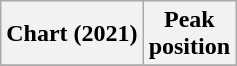<table class="wikitable plainrowheaders" style="text-align:center">
<tr>
<th scope="col">Chart (2021)</th>
<th scope="col">Peak<br>position</th>
</tr>
<tr>
</tr>
</table>
